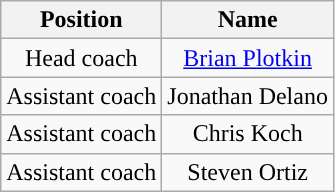<table class="wikitable" style="text-align: center;">
<tr>
<th>Position</th>
<th>Name</th>
</tr>
<tr>
<td>Head coach</td>
<td><a href='#'>Brian Plotkin</a></td>
</tr>
<tr>
<td>Assistant coach</td>
<td>Jonathan Delano</td>
</tr>
<tr>
<td>Assistant coach</td>
<td>Chris Koch</td>
</tr>
<tr>
<td>Assistant coach</td>
<td>Steven Ortiz</td>
</tr>
</table>
